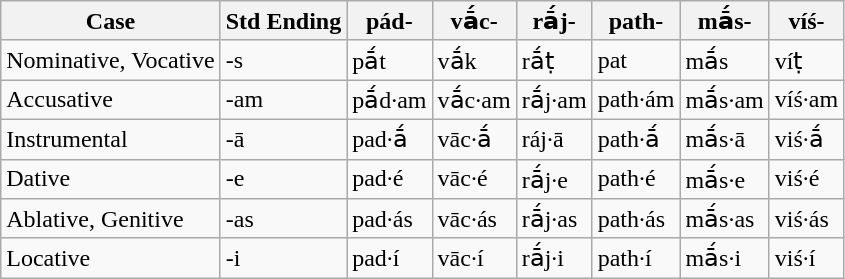<table class="wikitable">
<tr>
<th>Case</th>
<th>Std Ending</th>
<th>pád-</th>
<th>vā́c-</th>
<th>rā́j-</th>
<th>path-</th>
<th>mā́s- </th>
<th>víś-</th>
</tr>
<tr>
<td>Nominative, Vocative</td>
<td>-s</td>
<td>pā́t</td>
<td>vā́k</td>
<td>rā́ṭ</td>
<td>pat</td>
<td>mā́s</td>
<td>víṭ</td>
</tr>
<tr>
<td>Accusative</td>
<td>-am</td>
<td>pā́d·am</td>
<td>vā́c·am</td>
<td>rā́j·am</td>
<td>path·ám</td>
<td>mā́s·am</td>
<td>víś·am</td>
</tr>
<tr>
<td>Instrumental</td>
<td>-ā</td>
<td>pad·ā́</td>
<td>vāc·ā́</td>
<td>ráj·ā</td>
<td>path·ā́</td>
<td>mā́s·ā</td>
<td>viś·ā́</td>
</tr>
<tr>
<td>Dative</td>
<td>-e</td>
<td>pad·é</td>
<td>vāc·é</td>
<td>rā́j·e</td>
<td>path·é</td>
<td>mā́s·e</td>
<td>viś·é</td>
</tr>
<tr>
<td>Ablative, Genitive</td>
<td>-as</td>
<td>pad·ás</td>
<td>vāc·ás</td>
<td>rā́j·as</td>
<td>path·ás</td>
<td>mā́s·as</td>
<td>viś·ás</td>
</tr>
<tr>
<td>Locative</td>
<td>-i</td>
<td>pad·í</td>
<td>vāc·í</td>
<td>rā́j·i</td>
<td>path·í</td>
<td>mā́s·i</td>
<td>viś·í</td>
</tr>
</table>
